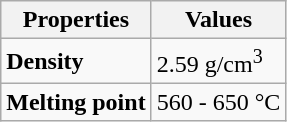<table class="wikitable">
<tr>
<th>Properties</th>
<th>Values</th>
</tr>
<tr>
<td><strong>Density</strong></td>
<td>2.59 g/cm<sup>3</sup></td>
</tr>
<tr>
<td><strong>Melting point</strong></td>
<td>560 - 650 °C</td>
</tr>
</table>
